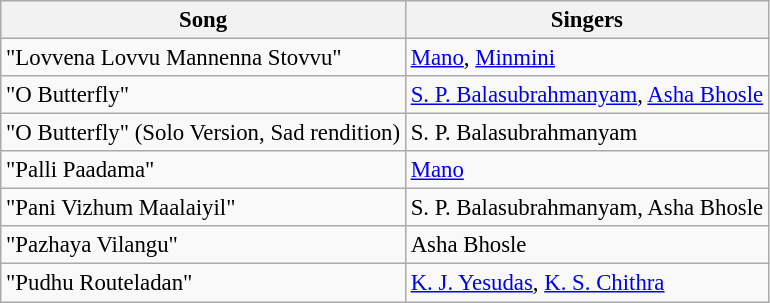<table class="wikitable" style="font-size:95%;">
<tr>
<th>Song</th>
<th>Singers</th>
</tr>
<tr>
<td>"Lovvena Lovvu Mannenna Stovvu"</td>
<td><a href='#'>Mano</a>, <a href='#'>Minmini</a></td>
</tr>
<tr>
<td>"O Butterfly"</td>
<td><a href='#'>S. P. Balasubrahmanyam</a>, <a href='#'>Asha Bhosle</a></td>
</tr>
<tr>
<td>"O Butterfly" (Solo Version, Sad rendition)</td>
<td>S. P. Balasubrahmanyam</td>
</tr>
<tr>
<td>"Palli Paadama"</td>
<td><a href='#'>Mano</a></td>
</tr>
<tr>
<td>"Pani Vizhum Maalaiyil"</td>
<td>S. P. Balasubrahmanyam, Asha Bhosle</td>
</tr>
<tr>
<td>"Pazhaya Vilangu"</td>
<td>Asha Bhosle</td>
</tr>
<tr>
<td>"Pudhu Routeladan"</td>
<td><a href='#'>K. J. Yesudas</a>, <a href='#'>K. S. Chithra</a></td>
</tr>
</table>
